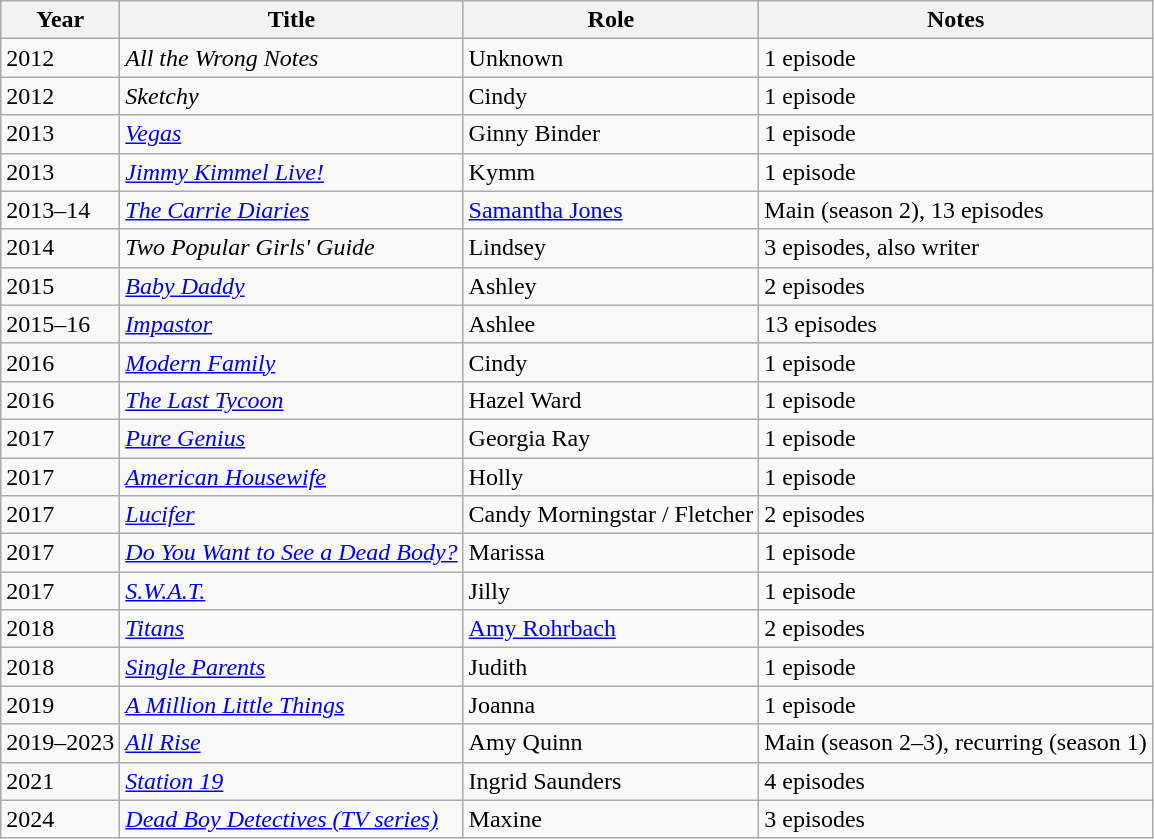<table class="wikitable sortable plainrowheaders">
<tr>
<th>Year</th>
<th>Title</th>
<th>Role</th>
<th>Notes</th>
</tr>
<tr>
<td>2012</td>
<td><em>All the Wrong Notes</em></td>
<td>Unknown</td>
<td>1 episode</td>
</tr>
<tr>
<td>2012</td>
<td><em>Sketchy</em></td>
<td>Cindy</td>
<td>1 episode</td>
</tr>
<tr>
<td>2013</td>
<td><em><a href='#'>Vegas</a></em></td>
<td>Ginny Binder</td>
<td>1 episode</td>
</tr>
<tr>
<td>2013</td>
<td><em><a href='#'>Jimmy Kimmel Live!</a></em></td>
<td>Kymm</td>
<td>1 episode</td>
</tr>
<tr>
<td>2013–14</td>
<td><em><a href='#'>The Carrie Diaries</a></em></td>
<td><a href='#'>Samantha Jones</a></td>
<td>Main (season 2), 13 episodes</td>
</tr>
<tr>
<td>2014</td>
<td><em>Two Popular Girls' Guide</em></td>
<td>Lindsey</td>
<td>3 episodes, also writer</td>
</tr>
<tr>
<td>2015</td>
<td><em><a href='#'>Baby Daddy</a></em></td>
<td>Ashley</td>
<td>2 episodes</td>
</tr>
<tr>
<td>2015–16</td>
<td><em><a href='#'>Impastor</a></em></td>
<td>Ashlee</td>
<td>13 episodes</td>
</tr>
<tr>
<td>2016</td>
<td><em><a href='#'>Modern Family</a></em></td>
<td>Cindy</td>
<td>1 episode</td>
</tr>
<tr>
<td>2016</td>
<td><em><a href='#'>The Last Tycoon</a></em></td>
<td>Hazel Ward</td>
<td>1 episode</td>
</tr>
<tr>
<td>2017</td>
<td><em><a href='#'>Pure Genius</a></em></td>
<td>Georgia Ray</td>
<td>1 episode</td>
</tr>
<tr>
<td>2017</td>
<td><em><a href='#'>American Housewife</a></em></td>
<td>Holly</td>
<td>1 episode</td>
</tr>
<tr>
<td>2017</td>
<td><em><a href='#'>Lucifer</a></em></td>
<td>Candy Morningstar / Fletcher</td>
<td>2 episodes</td>
</tr>
<tr>
<td>2017</td>
<td><em><a href='#'>Do You Want to See a Dead Body?</a></em></td>
<td>Marissa</td>
<td>1 episode</td>
</tr>
<tr>
<td>2017</td>
<td><em><a href='#'>S.W.A.T.</a></em></td>
<td>Jilly</td>
<td>1 episode</td>
</tr>
<tr>
<td>2018</td>
<td><em><a href='#'>Titans</a></em></td>
<td><a href='#'>Amy Rohrbach</a></td>
<td>2 episodes</td>
</tr>
<tr>
<td>2018</td>
<td><em><a href='#'>Single Parents</a></em></td>
<td>Judith</td>
<td>1 episode</td>
</tr>
<tr>
<td>2019</td>
<td><em><a href='#'>A Million Little Things</a></em></td>
<td>Joanna</td>
<td>1 episode</td>
</tr>
<tr>
<td>2019–2023</td>
<td><em><a href='#'>All Rise</a></em></td>
<td>Amy Quinn</td>
<td>Main (season 2–3), recurring (season 1)</td>
</tr>
<tr>
<td>2021</td>
<td><em><a href='#'>Station 19</a></em></td>
<td>Ingrid Saunders</td>
<td>4 episodes</td>
</tr>
<tr>
<td>2024</td>
<td><em><a href='#'>Dead Boy Detectives (TV series)</a></em></td>
<td>Maxine</td>
<td>3 episodes</td>
</tr>
</table>
